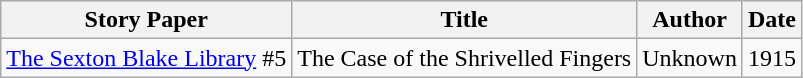<table class="wikitable">
<tr>
<th>Story Paper</th>
<th>Title</th>
<th>Author</th>
<th>Date</th>
</tr>
<tr>
<td><a href='#'>The Sexton Blake Library</a> #5</td>
<td>The Case of the Shrivelled Fingers</td>
<td>Unknown</td>
<td>1915</td>
</tr>
</table>
